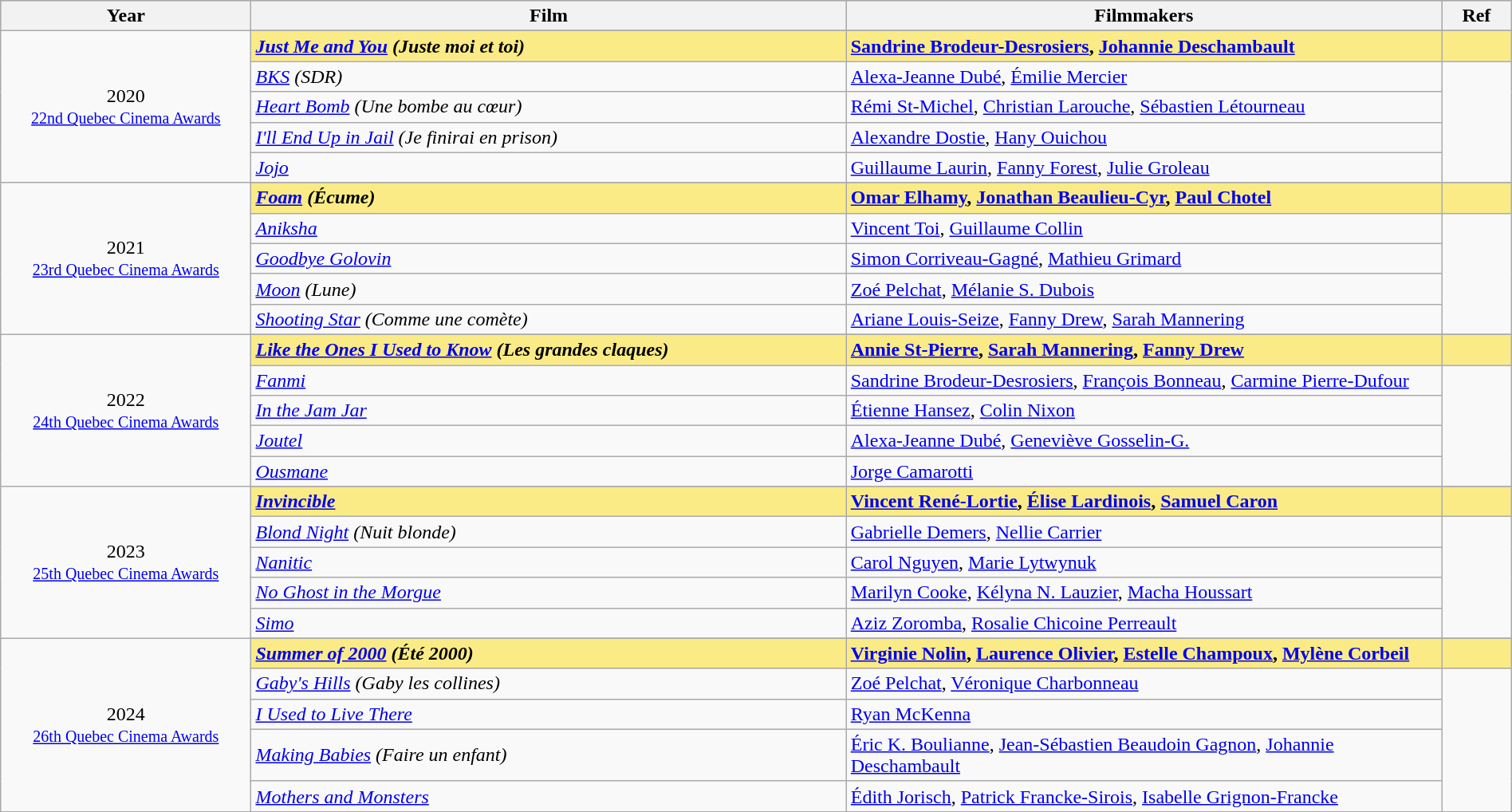<table class="wikitable" style="width:100%;">
<tr style="background:#bebebe;">
<th style="width:8%;">Year</th>
<th style="width:19%;">Film</th>
<th style="width:19%;">Filmmakers</th>
<th style="width:2%;">Ref</th>
</tr>
<tr>
<td rowspan="6" align="center">2020 <br> <small><a href='#'>22nd Quebec Cinema Awards</a></small></td>
</tr>
<tr style="background:#FAEB86">
<td><strong><em><a href='#'>Just Me and You</a> (Juste moi et toi)</em></strong></td>
<td><strong><a href='#'>Sandrine Brodeur-Desrosiers</a>, <a href='#'>Johannie Deschambault</a></strong></td>
<td></td>
</tr>
<tr>
<td><em><a href='#'>BKS</a> (SDR)</em></td>
<td><a href='#'>Alexa-Jeanne Dubé</a>, <a href='#'>Émilie Mercier</a></td>
<td rowspan=4></td>
</tr>
<tr>
<td><em><a href='#'>Heart Bomb</a> (Une bombe au cœur)</em></td>
<td><a href='#'>Rémi St-Michel</a>, <a href='#'>Christian Larouche</a>, <a href='#'>Sébastien Létourneau</a></td>
</tr>
<tr>
<td><em><a href='#'>I'll End Up in Jail</a> (Je finirai en prison)</em></td>
<td><a href='#'>Alexandre Dostie</a>, <a href='#'>Hany Ouichou</a></td>
</tr>
<tr>
<td><em><a href='#'>Jojo</a></em></td>
<td><a href='#'>Guillaume Laurin</a>, <a href='#'>Fanny Forest</a>, <a href='#'>Julie Groleau</a></td>
</tr>
<tr>
<td rowspan="6" align="center">2021<br><small><a href='#'>23rd Quebec Cinema Awards</a></small></td>
</tr>
<tr style="background:#FAEB86">
<td><strong><em><a href='#'>Foam</a> (Écume)</em></strong></td>
<td><strong><a href='#'>Omar Elhamy</a>, <a href='#'>Jonathan Beaulieu-Cyr</a>, <a href='#'>Paul Chotel</a></strong></td>
<td></td>
</tr>
<tr>
<td><em><a href='#'>Aniksha</a></em></td>
<td><a href='#'>Vincent Toi</a>, <a href='#'>Guillaume Collin</a></td>
<td rowspan=4></td>
</tr>
<tr>
<td><em><a href='#'>Goodbye Golovin</a></em></td>
<td><a href='#'>Simon Corriveau-Gagné</a>, <a href='#'>Mathieu Grimard</a></td>
</tr>
<tr>
<td><em><a href='#'>Moon</a> (Lune)</em></td>
<td><a href='#'>Zoé Pelchat</a>, <a href='#'>Mélanie S. Dubois</a></td>
</tr>
<tr>
<td><em><a href='#'>Shooting Star</a> (Comme une comète)</em></td>
<td><a href='#'>Ariane Louis-Seize</a>, <a href='#'>Fanny Drew</a>, <a href='#'>Sarah Mannering</a></td>
</tr>
<tr>
<td rowspan="6" align="center">2022<br><small><a href='#'>24th Quebec Cinema Awards</a></small></td>
</tr>
<tr style="background:#FAEB86">
<td><strong><em><a href='#'>Like the Ones I Used to Know</a> (Les grandes claques)</em></strong></td>
<td><strong><a href='#'>Annie St-Pierre</a>, <a href='#'>Sarah Mannering</a>, <a href='#'>Fanny Drew</a></strong></td>
<td></td>
</tr>
<tr>
<td><em><a href='#'>Fanmi</a></em></td>
<td><a href='#'>Sandrine Brodeur-Desrosiers</a>, <a href='#'>François Bonneau</a>, <a href='#'>Carmine Pierre-Dufour</a></td>
<td rowspan=4></td>
</tr>
<tr>
<td><em><a href='#'>In the Jam Jar</a></em></td>
<td><a href='#'>Étienne Hansez</a>, <a href='#'>Colin Nixon</a></td>
</tr>
<tr>
<td><em><a href='#'>Joutel</a></em></td>
<td><a href='#'>Alexa-Jeanne Dubé</a>, <a href='#'>Geneviève Gosselin-G.</a></td>
</tr>
<tr>
<td><em><a href='#'>Ousmane</a></em></td>
<td><a href='#'>Jorge Camarotti</a></td>
</tr>
<tr>
<td rowspan="6" align="center">2023<br><small><a href='#'>25th Quebec Cinema Awards</a></small></td>
</tr>
<tr style="background:#FAEB86">
<td><strong><em><a href='#'>Invincible</a></em></strong></td>
<td><strong><a href='#'>Vincent René-Lortie</a>, <a href='#'>Élise Lardinois</a>, <a href='#'>Samuel Caron</a></strong></td>
<td></td>
</tr>
<tr>
<td><em><a href='#'>Blond Night</a> (Nuit blonde)</em></td>
<td><a href='#'>Gabrielle Demers</a>, <a href='#'>Nellie Carrier</a></td>
<td rowspan=4></td>
</tr>
<tr>
<td><em><a href='#'>Nanitic</a></em></td>
<td><a href='#'>Carol Nguyen</a>, <a href='#'>Marie Lytwynuk</a></td>
</tr>
<tr>
<td><em><a href='#'>No Ghost in the Morgue</a></em></td>
<td><a href='#'>Marilyn Cooke</a>, <a href='#'>Kélyna N. Lauzier</a>, <a href='#'>Macha Houssart</a></td>
</tr>
<tr>
<td><em><a href='#'>Simo</a></em></td>
<td><a href='#'>Aziz Zoromba</a>, <a href='#'>Rosalie Chicoine Perreault</a></td>
</tr>
<tr>
<td rowspan="6" align="center">2024<br><small><a href='#'>26th Quebec Cinema Awards</a></small></td>
</tr>
<tr style="background:#FAEB86">
<td><strong><em><a href='#'>Summer of 2000</a> (Été 2000)</em></strong></td>
<td><strong><a href='#'>Virginie Nolin</a>, <a href='#'>Laurence Olivier</a>, <a href='#'>Estelle Champoux</a>, <a href='#'>Mylène Corbeil</a></strong></td>
<td></td>
</tr>
<tr>
<td><em><a href='#'>Gaby's Hills</a> (Gaby les collines)</em></td>
<td><a href='#'>Zoé Pelchat</a>, <a href='#'>Véronique Charbonneau</a></td>
<td rowspan=4></td>
</tr>
<tr>
<td><em><a href='#'>I Used to Live There</a></em></td>
<td><a href='#'>Ryan McKenna</a></td>
</tr>
<tr>
<td><em><a href='#'>Making Babies</a> (Faire un enfant)</em></td>
<td><a href='#'>Éric K. Boulianne</a>, <a href='#'>Jean-Sébastien Beaudoin Gagnon</a>, <a href='#'>Johannie Deschambault</a></td>
</tr>
<tr>
<td><em><a href='#'>Mothers and Monsters</a></em></td>
<td><a href='#'>Édith Jorisch</a>, <a href='#'>Patrick Francke-Sirois</a>, <a href='#'>Isabelle Grignon-Francke</a></td>
</tr>
</table>
